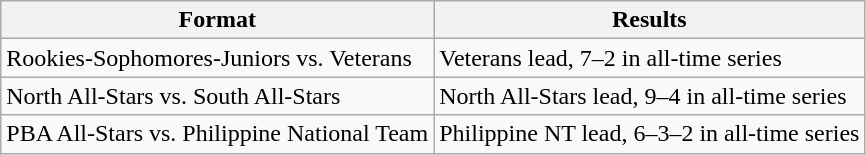<table class="wikitable">
<tr>
<th>Format</th>
<th>Results</th>
</tr>
<tr>
<td>Rookies-Sophomores-Juniors vs. Veterans</td>
<td>Veterans lead, 7–2 in all-time series</td>
</tr>
<tr>
<td>North All-Stars vs. South All-Stars</td>
<td>North All-Stars lead, 9–4 in all-time series</td>
</tr>
<tr>
<td>PBA All-Stars vs. Philippine National Team</td>
<td>Philippine NT lead, 6–3–2 in all-time series</td>
</tr>
</table>
